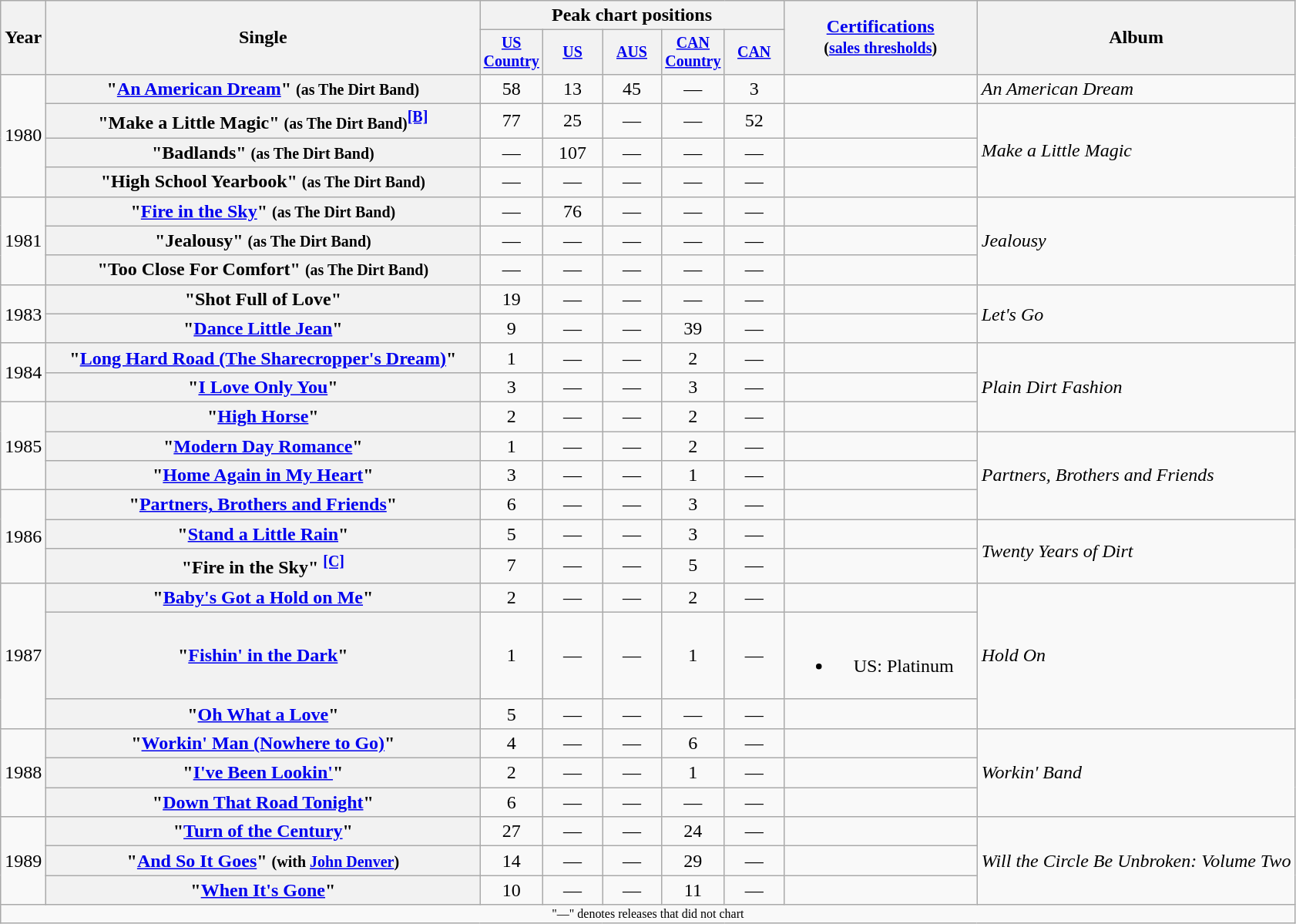<table class="wikitable plainrowheaders" style="text-align:center;">
<tr>
<th rowspan="2">Year</th>
<th rowspan="2" style="width:23em;">Single</th>
<th colspan="5">Peak chart positions</th>
<th rowspan="2" style="width:10em;"><a href='#'>Certifications</a><br><small>(<a href='#'>sales thresholds</a>)</small></th>
<th rowspan="2">Album</th>
</tr>
<tr style="font-size:smaller;">
<th style="width:45px;"><a href='#'>US Country</a><br></th>
<th style="width:45px;"><a href='#'>US</a><br></th>
<th style="width:45px;"><a href='#'>AUS</a></th>
<th style="width:45px;"><a href='#'>CAN Country</a></th>
<th style="width:45px;"><a href='#'>CAN</a></th>
</tr>
<tr>
<td rowspan="4">1980</td>
<th scope="row">"<a href='#'>An American Dream</a>" <small>(as The Dirt Band)</small></th>
<td>58</td>
<td>13</td>
<td>45</td>
<td>—</td>
<td>3</td>
<td></td>
<td style="text-align:left;"><em>An American Dream</em></td>
</tr>
<tr>
<th scope="row">"Make a Little Magic" <small>(as The Dirt Band)</small><sup><span></span><a href='#'><strong>[B]</strong></a></sup></th>
<td>77</td>
<td>25</td>
<td>—</td>
<td>—</td>
<td>52</td>
<td></td>
<td style="text-align:left;" rowspan="3"><em>Make a Little Magic</em></td>
</tr>
<tr>
<th scope="row">"Badlands" <small>(as The Dirt Band)</small></th>
<td>—</td>
<td>107</td>
<td>—</td>
<td>—</td>
<td>—</td>
<td></td>
</tr>
<tr>
<th scope="row">"High School Yearbook" <small>(as The Dirt Band)</small></th>
<td>—</td>
<td>—</td>
<td>—</td>
<td>—</td>
<td>—</td>
<td></td>
</tr>
<tr>
<td rowspan="3">1981</td>
<th scope="row">"<a href='#'>Fire in the Sky</a>" <small>(as The Dirt Band)</small></th>
<td>—</td>
<td>76</td>
<td>—</td>
<td>—</td>
<td>—</td>
<td></td>
<td style="text-align:left;" rowspan="3"><em>Jealousy</em></td>
</tr>
<tr>
<th scope="row">"Jealousy" <small>(as The Dirt Band)</small></th>
<td>—</td>
<td>—</td>
<td>—</td>
<td>—</td>
<td>—</td>
<td></td>
</tr>
<tr>
<th scope="row">"Too Close For Comfort" <small>(as The Dirt Band)</small></th>
<td>—</td>
<td>—</td>
<td>—</td>
<td>—</td>
<td>—</td>
<td></td>
</tr>
<tr>
<td rowspan="2">1983</td>
<th scope="row">"Shot Full of Love"</th>
<td>19</td>
<td>—</td>
<td>—</td>
<td>—</td>
<td>—</td>
<td></td>
<td style="text-align:left;" rowspan="2"><em>Let's Go</em></td>
</tr>
<tr>
<th scope="row">"<a href='#'>Dance Little Jean</a>"</th>
<td>9</td>
<td>—</td>
<td>—</td>
<td>39</td>
<td>—</td>
<td></td>
</tr>
<tr>
<td rowspan="2">1984</td>
<th scope="row">"<a href='#'>Long Hard Road (The Sharecropper's Dream)</a>"</th>
<td>1</td>
<td>—</td>
<td>—</td>
<td>2</td>
<td>—</td>
<td></td>
<td style="text-align:left;" rowspan="3"><em>Plain Dirt Fashion</em></td>
</tr>
<tr>
<th scope="row">"<a href='#'>I Love Only You</a>"</th>
<td>3</td>
<td>—</td>
<td>—</td>
<td>3</td>
<td>—</td>
<td></td>
</tr>
<tr>
<td rowspan="3">1985</td>
<th scope="row">"<a href='#'>High Horse</a>"</th>
<td>2</td>
<td>—</td>
<td>—</td>
<td>2</td>
<td>—</td>
<td></td>
</tr>
<tr>
<th scope="row">"<a href='#'>Modern Day Romance</a>"</th>
<td>1</td>
<td>—</td>
<td>—</td>
<td>2</td>
<td>—</td>
<td></td>
<td style="text-align:left;" rowspan="3"><em>Partners, Brothers and Friends</em></td>
</tr>
<tr>
<th scope="row">"<a href='#'>Home Again in My Heart</a>"</th>
<td>3</td>
<td>—</td>
<td>—</td>
<td>1</td>
<td>—</td>
<td></td>
</tr>
<tr>
<td rowspan="3">1986</td>
<th scope="row">"<a href='#'>Partners, Brothers and Friends</a>"</th>
<td>6</td>
<td>—</td>
<td>—</td>
<td>3</td>
<td>—</td>
<td></td>
</tr>
<tr>
<th scope="row">"<a href='#'>Stand a Little Rain</a>"</th>
<td>5</td>
<td>—</td>
<td>—</td>
<td>3</td>
<td>—</td>
<td></td>
<td style="text-align:left;" rowspan="2"><em>Twenty Years of Dirt</em></td>
</tr>
<tr>
<th scope="row">"Fire in the Sky" <sup><span></span><a href='#'><strong>[C]</strong></a></sup></th>
<td>7</td>
<td>—</td>
<td>—</td>
<td>5</td>
<td>—</td>
<td></td>
</tr>
<tr>
<td rowspan="3">1987</td>
<th scope="row">"<a href='#'>Baby's Got a Hold on Me</a>"</th>
<td>2</td>
<td>—</td>
<td>—</td>
<td>2</td>
<td>—</td>
<td></td>
<td style="text-align:left;" rowspan="3"><em>Hold On</em></td>
</tr>
<tr>
<th scope="row">"<a href='#'>Fishin' in the Dark</a>"</th>
<td>1</td>
<td>—</td>
<td>—</td>
<td>1</td>
<td>—</td>
<td><br><ul><li>US: Platinum</li></ul></td>
</tr>
<tr>
<th scope="row">"<a href='#'>Oh What a Love</a>"</th>
<td>5</td>
<td>—</td>
<td>—</td>
<td>—</td>
<td>—</td>
<td></td>
</tr>
<tr>
<td rowspan="3">1988</td>
<th scope="row">"<a href='#'>Workin' Man (Nowhere to Go)</a>"</th>
<td>4</td>
<td>—</td>
<td>—</td>
<td>6</td>
<td>—</td>
<td></td>
<td style="text-align:left;" rowspan="3"><em>Workin' Band</em></td>
</tr>
<tr>
<th scope="row">"<a href='#'>I've Been Lookin'</a>"</th>
<td>2</td>
<td>—</td>
<td>—</td>
<td>1</td>
<td>—</td>
<td></td>
</tr>
<tr>
<th scope="row">"<a href='#'>Down That Road Tonight</a>"</th>
<td>6</td>
<td>—</td>
<td>—</td>
<td>—</td>
<td>—</td>
<td></td>
</tr>
<tr>
<td rowspan="3">1989</td>
<th scope="row">"<a href='#'>Turn of the Century</a>"</th>
<td>27</td>
<td>—</td>
<td>—</td>
<td>24</td>
<td>—</td>
<td></td>
<td style="text-align:left;" rowspan="3"><em>Will the Circle Be Unbroken: Volume Two</em></td>
</tr>
<tr>
<th scope="row">"<a href='#'>And So It Goes</a>" <small>(with <a href='#'>John Denver</a>)</small></th>
<td>14</td>
<td>—</td>
<td>—</td>
<td>29</td>
<td>—</td>
<td></td>
</tr>
<tr>
<th scope="row">"<a href='#'>When It's Gone</a>"</th>
<td>10</td>
<td>—</td>
<td>—</td>
<td>11</td>
<td>—</td>
<td></td>
</tr>
<tr>
<td colspan="9" style="font-size:8pt">"—" denotes releases that did not chart</td>
</tr>
</table>
